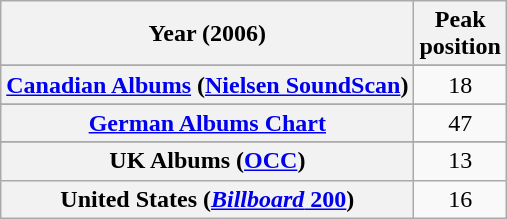<table class="wikitable sortable plainrowheaders">
<tr>
<th scope="col">Year (2006)</th>
<th scope="col">Peak<br>position</th>
</tr>
<tr>
</tr>
<tr>
</tr>
<tr>
<th scope="row"><a href='#'>Canadian Albums</a> (<a href='#'>Nielsen SoundScan</a>)</th>
<td style="text-align:center;">18</td>
</tr>
<tr>
</tr>
<tr>
<th scope="row"><a href='#'>German Albums Chart</a></th>
<td style="text-align:center;">47</td>
</tr>
<tr>
</tr>
<tr>
</tr>
<tr>
</tr>
<tr>
</tr>
<tr>
</tr>
<tr>
<th scope="row">UK Albums (<a href='#'>OCC</a>)</th>
<td style="text-align:center;">13</td>
</tr>
<tr>
<th scope="row">United States (<a href='#'><em>Billboard</em> 200</a>)</th>
<td style="text-align:center;">16</td>
</tr>
</table>
